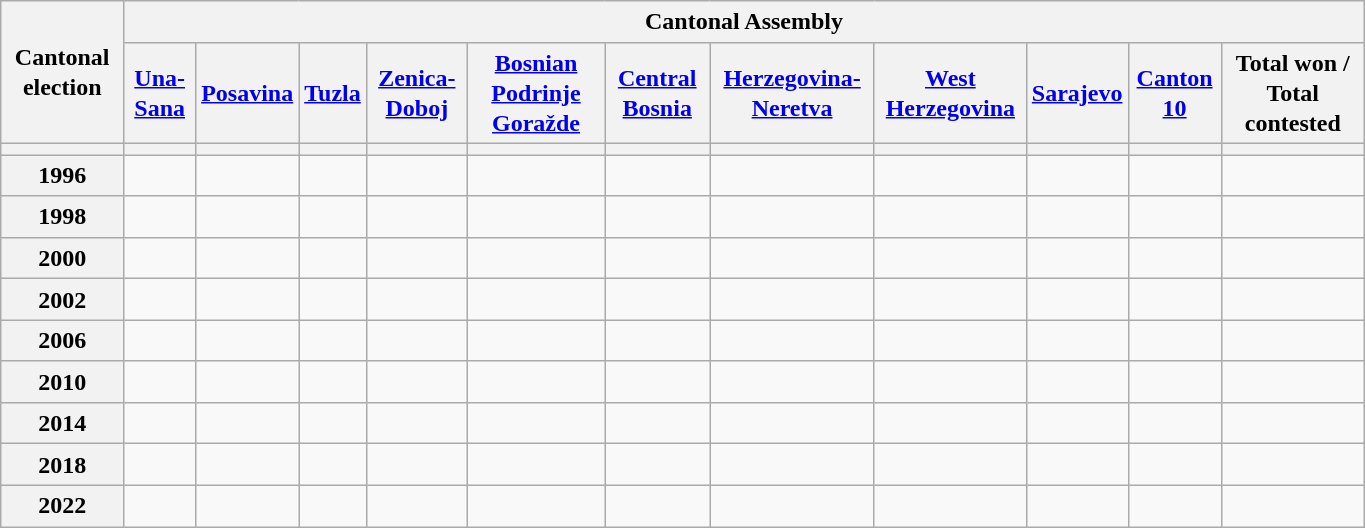<table class="wikitable collapsible collapsed" style="text-align:center; width:72%; line-height:126%; margin-bottom:0">
<tr>
<th rowspan=2>Cantonal election</th>
<th colspan=14>Cantonal Assembly</th>
</tr>
<tr>
<th><a href='#'>Una-Sana</a></th>
<th><a href='#'>Posavina</a></th>
<th><a href='#'>Tuzla</a></th>
<th><a href='#'>Zenica-Doboj</a></th>
<th><a href='#'>Bosnian Podrinje Goražde</a></th>
<th><a href='#'>Central Bosnia</a></th>
<th><a href='#'>Herzegovina-Neretva</a></th>
<th><a href='#'>West Herzegovina</a></th>
<th><a href='#'>Sarajevo</a></th>
<th><a href='#'>Canton 10</a></th>
<th>Total won / Total contested</th>
</tr>
<tr>
<th></th>
<th></th>
<th></th>
<th></th>
<th></th>
<th></th>
<th></th>
<th></th>
<th></th>
<th></th>
<th></th>
<th></th>
</tr>
<tr>
<th>1996</th>
<td></td>
<td></td>
<td></td>
<td></td>
<td></td>
<td></td>
<td></td>
<td></td>
<td></td>
<td></td>
<td></td>
</tr>
<tr>
<th>1998</th>
<td></td>
<td></td>
<td></td>
<td></td>
<td></td>
<td></td>
<td></td>
<td></td>
<td></td>
<td></td>
<td></td>
</tr>
<tr>
<th>2000</th>
<td></td>
<td></td>
<td></td>
<td></td>
<td></td>
<td></td>
<td></td>
<td></td>
<td></td>
<td></td>
<td></td>
</tr>
<tr>
<th>2002</th>
<td></td>
<td></td>
<td></td>
<td></td>
<td></td>
<td></td>
<td></td>
<td></td>
<td></td>
<td></td>
<td></td>
</tr>
<tr>
<th>2006</th>
<td></td>
<td></td>
<td></td>
<td></td>
<td></td>
<td></td>
<td></td>
<td></td>
<td></td>
<td></td>
<td></td>
</tr>
<tr>
<th>2010</th>
<td></td>
<td></td>
<td></td>
<td></td>
<td></td>
<td></td>
<td></td>
<td></td>
<td></td>
<td></td>
<td></td>
</tr>
<tr>
<th>2014</th>
<td></td>
<td></td>
<td></td>
<td></td>
<td></td>
<td></td>
<td></td>
<td></td>
<td></td>
<td></td>
<td></td>
</tr>
<tr>
<th>2018</th>
<td></td>
<td></td>
<td></td>
<td></td>
<td></td>
<td></td>
<td></td>
<td></td>
<td></td>
<td></td>
<td></td>
</tr>
<tr>
<th>2022</th>
<td></td>
<td></td>
<td></td>
<td></td>
<td></td>
<td></td>
<td></td>
<td></td>
<td></td>
<td></td>
<td></td>
</tr>
</table>
